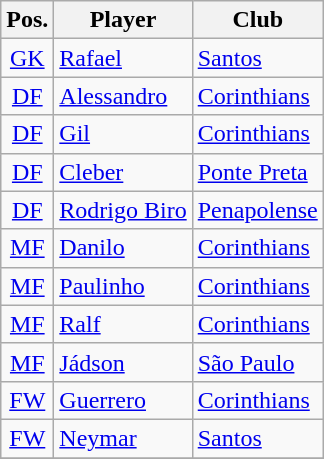<table class="wikitable">
<tr>
<th>Pos.</th>
<th>Player</th>
<th>Club</th>
</tr>
<tr>
<td style="text-align:center;" rowspan=><a href='#'>GK</a></td>
<td> <a href='#'>Rafael</a></td>
<td><a href='#'>Santos</a></td>
</tr>
<tr>
<td style="text-align:center;" rowspan=><a href='#'>DF</a></td>
<td> <a href='#'>Alessandro</a></td>
<td><a href='#'>Corinthians</a></td>
</tr>
<tr>
<td style="text-align:center;" rowspan=><a href='#'>DF</a></td>
<td> <a href='#'>Gil</a></td>
<td><a href='#'>Corinthians</a></td>
</tr>
<tr>
<td style="text-align:center;" rowspan=><a href='#'>DF</a></td>
<td> <a href='#'>Cleber</a></td>
<td><a href='#'>Ponte Preta</a></td>
</tr>
<tr>
<td style="text-align:center;" rowspan=><a href='#'>DF</a></td>
<td> <a href='#'>Rodrigo Biro</a></td>
<td><a href='#'>Penapolense</a></td>
</tr>
<tr>
<td style="text-align:center;" rowspan=><a href='#'>MF</a></td>
<td> <a href='#'>Danilo</a></td>
<td><a href='#'>Corinthians</a></td>
</tr>
<tr>
<td style="text-align:center;" rowspan=><a href='#'>MF</a></td>
<td> <a href='#'>Paulinho</a></td>
<td><a href='#'>Corinthians</a></td>
</tr>
<tr>
<td style="text-align:center;" rowspan=><a href='#'>MF</a></td>
<td> <a href='#'>Ralf</a></td>
<td><a href='#'>Corinthians</a></td>
</tr>
<tr>
<td style="text-align:center;" rowspan=><a href='#'>MF</a></td>
<td> <a href='#'>Jádson</a></td>
<td><a href='#'>São Paulo</a></td>
</tr>
<tr>
<td style="text-align:center;" rowspan=><a href='#'>FW</a></td>
<td> <a href='#'>Guerrero</a></td>
<td><a href='#'>Corinthians</a></td>
</tr>
<tr>
<td style="text-align:center;" rowspan=><a href='#'>FW</a></td>
<td> <a href='#'>Neymar</a></td>
<td><a href='#'>Santos</a></td>
</tr>
<tr>
</tr>
</table>
